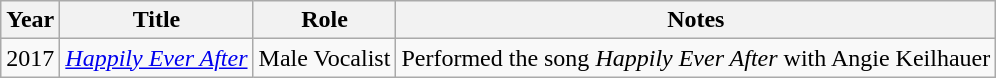<table class="wikitable sortable">
<tr>
<th>Year</th>
<th>Title</th>
<th>Role</th>
<th>Notes</th>
</tr>
<tr>
<td>2017</td>
<td><em><a href='#'>Happily Ever After</a></em></td>
<td>Male Vocalist</td>
<td>Performed the song <em>Happily Ever After</em> with Angie Keilhauer</td>
</tr>
</table>
